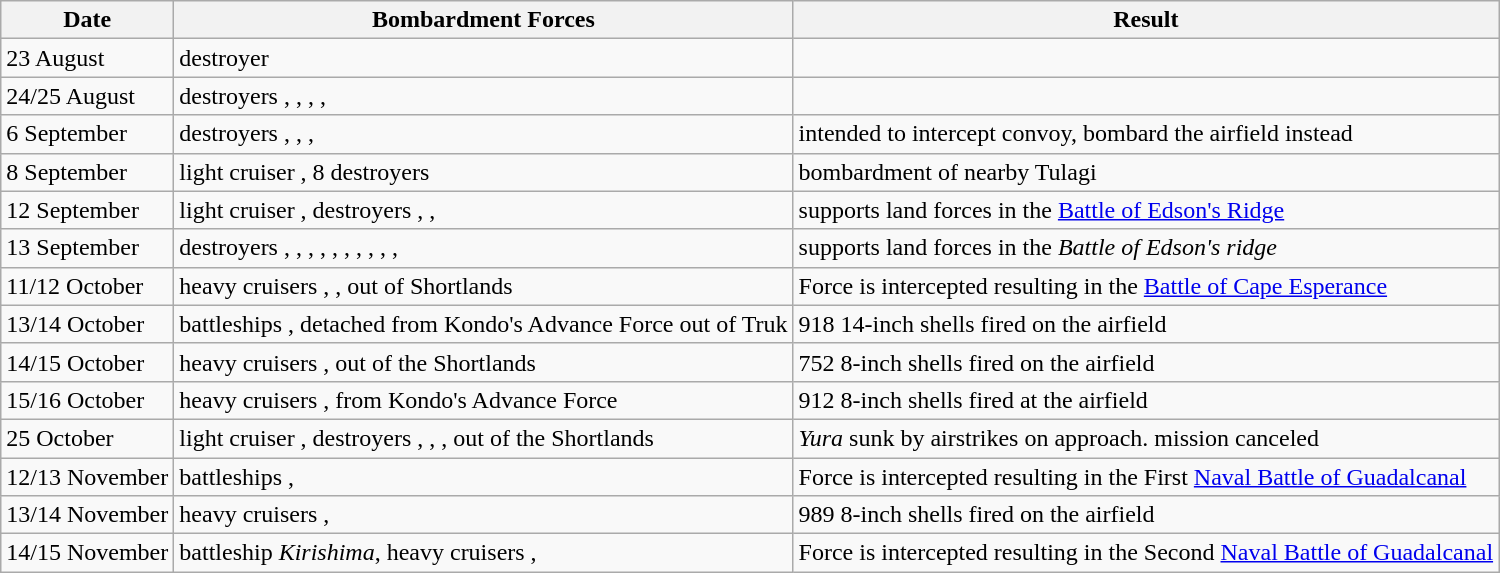<table class=wikitable>
<tr>
<th>Date</th>
<th>Bombardment Forces</th>
<th>Result</th>
</tr>
<tr>
<td>23 August</td>
<td>destroyer </td>
<td></td>
</tr>
<tr>
<td>24/25 August</td>
<td>destroyers , , , , </td>
<td></td>
</tr>
<tr>
<td>6 September</td>
<td>destroyers , , , </td>
<td>intended to intercept convoy, bombard the airfield instead </td>
</tr>
<tr>
<td>8 September</td>
<td>light cruiser , 8 destroyers</td>
<td>bombardment of nearby Tulagi</td>
</tr>
<tr>
<td>12 September</td>
<td>light cruiser , destroyers , , </td>
<td>supports land forces in the <a href='#'>Battle of Edson's Ridge</a></td>
</tr>
<tr>
<td>13 September</td>
<td>destroyers , , , , , , , , , , </td>
<td>supports land forces in the <em>Battle of Edson's ridge</em> </td>
</tr>
<tr>
<td>11/12 October</td>
<td>heavy cruisers , ,  out of Shortlands</td>
<td>Force is intercepted resulting in the <a href='#'>Battle of Cape Esperance</a></td>
</tr>
<tr>
<td>13/14 October</td>
<td>battleships ,  detached from Kondo's Advance Force out of Truk</td>
<td>918 14-inch shells fired on the airfield</td>
</tr>
<tr>
<td>14/15 October</td>
<td>heavy cruisers ,  out of the Shortlands</td>
<td>752 8-inch shells fired on the airfield</td>
</tr>
<tr>
<td>15/16 October</td>
<td>heavy cruisers ,  from Kondo's Advance Force</td>
<td>912 8-inch shells fired at the airfield</td>
</tr>
<tr>
<td>25 October</td>
<td>light cruiser , destroyers , , ,  out of the Shortlands</td>
<td><em>Yura</em> sunk by airstrikes on approach. mission canceled</td>
</tr>
<tr>
<td>12/13 November</td>
<td>battleships , </td>
<td>Force is intercepted resulting in the First <a href='#'>Naval Battle of Guadalcanal</a></td>
</tr>
<tr>
<td>13/14 November</td>
<td>heavy cruisers , </td>
<td>989 8-inch shells fired on the airfield</td>
</tr>
<tr>
<td>14/15 November</td>
<td>battleship <em>Kirishima</em>, heavy cruisers , </td>
<td>Force is intercepted resulting in the Second <a href='#'>Naval Battle of Guadalcanal</a></td>
</tr>
</table>
